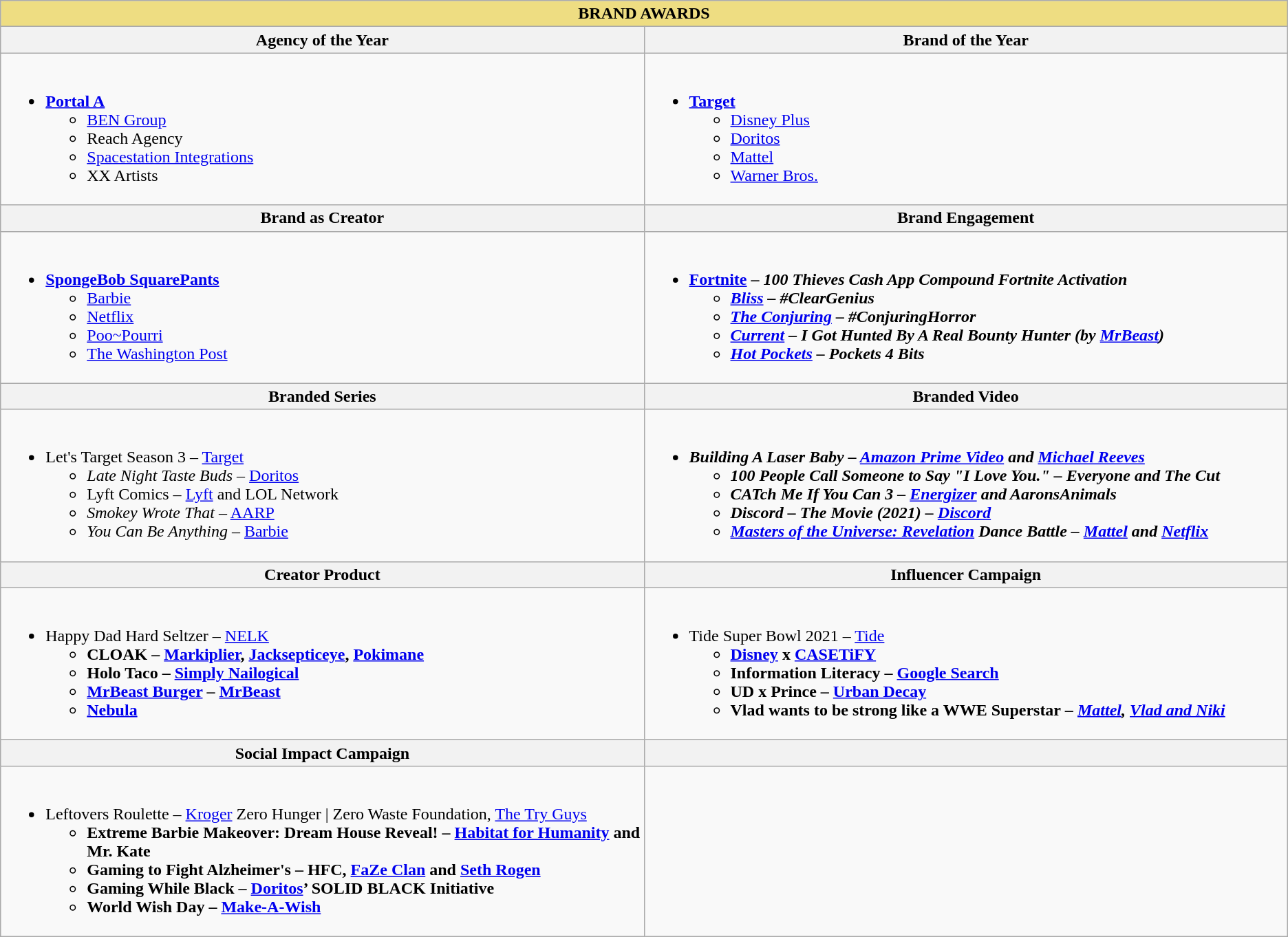<table class="wikitable">
<tr>
<th colspan="2" style="background:#eedd82;"><strong>BRAND AWARDS</strong></th>
</tr>
<tr>
<th width="50%">Agency of the Year</th>
<th width="50%">Brand of the Year</th>
</tr>
<tr>
<td valign="top"><br><ul><li><strong><a href='#'>Portal A</a></strong><ul><li><a href='#'>BEN Group</a></li><li>Reach Agency</li><li><a href='#'>Spacestation Integrations</a></li><li>XX Artists</li></ul></li></ul></td>
<td valign="top"><br><ul><li><strong><a href='#'>Target</a></strong><ul><li><a href='#'>Disney Plus</a></li><li><a href='#'>Doritos</a></li><li><a href='#'>Mattel</a></li><li><a href='#'>Warner Bros.</a></li></ul></li></ul></td>
</tr>
<tr>
<th>Brand as Creator</th>
<th>Brand Engagement</th>
</tr>
<tr>
<td valign="top"><br><ul><li><strong><a href='#'>SpongeBob SquarePants</a></strong><ul><li><a href='#'>Barbie</a></li><li><a href='#'>Netflix</a></li><li><a href='#'>Poo~Pourri</a></li><li><a href='#'>The Washington Post</a></li></ul></li></ul></td>
<td valign="top"><br><ul><li><strong><a href='#'>Fortnite</a> – <em>100 Thieves Cash App Compound Fortnite Activation<strong><em><ul><li><a href='#'>Bliss</a> – #ClearGenius</li><li><a href='#'>The Conjuring</a> – #ConjuringHorror</li><li><a href='#'>Current</a> – </em>I Got Hunted By A Real Bounty Hunter<em> (by <a href='#'>MrBeast</a>)</li><li><a href='#'>Hot Pockets</a> – </em>Pockets 4 Bits<em></li></ul></li></ul></td>
</tr>
<tr>
<th>Branded Series</th>
<th>Branded Video</th>
</tr>
<tr>
<td><br><ul><li></em></strong>Let's Target</em> Season 3 – <a href='#'>Target</a></strong><ul><li><em>Late Night Taste Buds</em> – <a href='#'>Doritos</a></li><li>Lyft Comics – <a href='#'>Lyft</a> and LOL Network</li><li><em>Smokey Wrote That</em> – <a href='#'>AARP</a></li><li><em>You Can Be Anything</em> – <a href='#'>Barbie</a></li></ul></li></ul></td>
<td><br><ul><li><strong><em>Building A Laser Baby<em> – <a href='#'>Amazon Prime Video</a> and <a href='#'>Michael Reeves</a><strong><ul><li></em>100 People Call Someone to Say "I Love You."<em> – Everyone and The Cut</li><li></em>CATch Me If You Can 3<em> – <a href='#'>Energizer</a> and AaronsAnimals</li><li></em>Discord – The Movie<em> (2021) – <a href='#'>Discord</a></li><li></em><a href='#'>Masters of the Universe: Revelation</a> Dance Battle<em> – <a href='#'>Mattel</a> and <a href='#'>Netflix</a></li></ul></li></ul></td>
</tr>
<tr>
<th>Creator Product</th>
<th>Influencer Campaign</th>
</tr>
<tr>
<td><br><ul><li></strong>Happy Dad Hard Seltzer – <a href='#'>NELK</a><strong><ul><li>CLOAK – <a href='#'>Markiplier</a>, <a href='#'>Jacksepticeye</a>, <a href='#'>Pokimane</a></li><li>Holo Taco – <a href='#'>Simply Nailogical</a></li><li><a href='#'>MrBeast Burger</a> – <a href='#'>MrBeast</a></li><li><a href='#'>Nebula</a></li></ul></li></ul></td>
<td><br><ul><li></strong>Tide Super Bowl 2021 – <a href='#'>Tide</a><strong><ul><li><a href='#'>Disney</a> x <a href='#'>CASETiFY</a></li><li>Information Literacy – <a href='#'>Google Search</a></li><li>UD x Prince – <a href='#'>Urban Decay</a></li><li></em>Vlad wants to be strong like a WWE Superstar<em> – <a href='#'>Mattel</a>, <a href='#'>Vlad and Niki</a></li></ul></li></ul></td>
</tr>
<tr>
<th>Social Impact Campaign</th>
<th></th>
</tr>
<tr>
<td><br><ul><li></strong>Leftovers Roulette – <a href='#'>Kroger</a> Zero Hunger | Zero Waste Foundation, <a href='#'>The Try Guys</a><strong><ul><li>Extreme Barbie Makeover: Dream House Reveal! – <a href='#'>Habitat for Humanity</a> and Mr. Kate</li><li>Gaming to Fight Alzheimer's – HFC, <a href='#'>FaZe Clan</a> and <a href='#'>Seth Rogen</a></li><li>Gaming While Black – <a href='#'>Doritos</a>’ SOLID BLACK Initiative</li><li>World Wish Day – <a href='#'>Make-A-Wish</a></li></ul></li></ul></td>
<td></td>
</tr>
</table>
